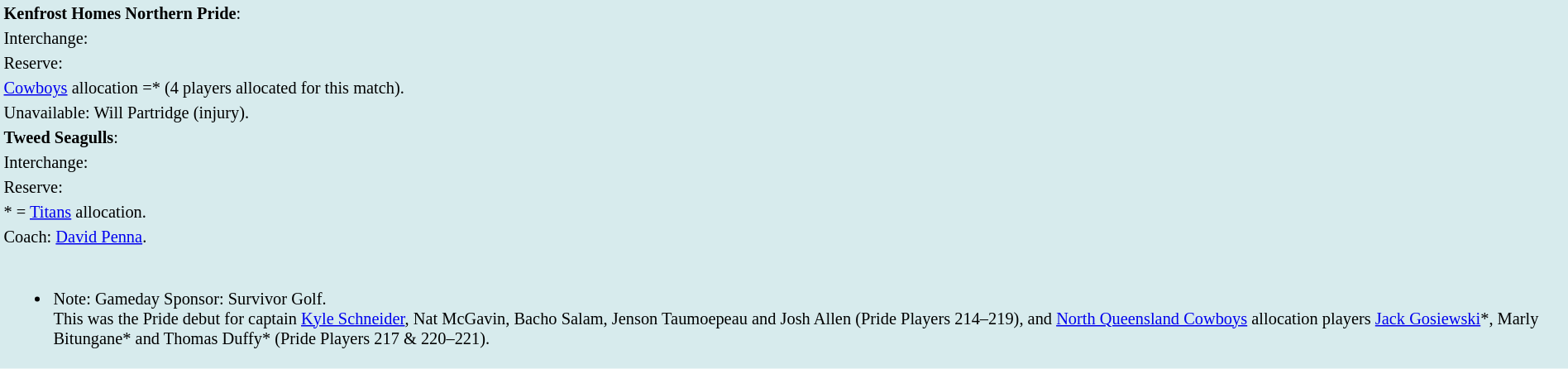<table style="background:#d7ebed; font-size:85%; width:100%;">
<tr>
<td><strong>Kenfrost Homes Northern Pride</strong>:             </td>
</tr>
<tr>
<td>Interchange:    </td>
</tr>
<tr>
<td>Reserve: </td>
</tr>
<tr>
<td><a href='#'>Cowboys</a> allocation =* (4 players allocated for this match).</td>
</tr>
<tr>
<td>Unavailable: Will Partridge (injury).</td>
</tr>
<tr>
<td><strong>Tweed Seagulls</strong>:             </td>
</tr>
<tr>
<td>Interchange:    </td>
</tr>
<tr>
<td>Reserve: </td>
</tr>
<tr>
<td>* = <a href='#'>Titans</a> allocation.</td>
</tr>
<tr>
<td>Coach: <a href='#'>David Penna</a>.</td>
</tr>
<tr>
<td><br><ul><li>Note: Gameday Sponsor: Survivor Golf.<br>This was the Pride debut for captain <a href='#'>Kyle Schneider</a>, Nat McGavin, Bacho Salam, Jenson Taumoepeau and Josh Allen (Pride Players 214–219), and <a href='#'>North Queensland Cowboys</a> allocation players <a href='#'>Jack Gosiewski</a>*, Marly Bitungane* and Thomas Duffy* (Pride Players 217 & 220–221).</li></ul></td>
</tr>
</table>
